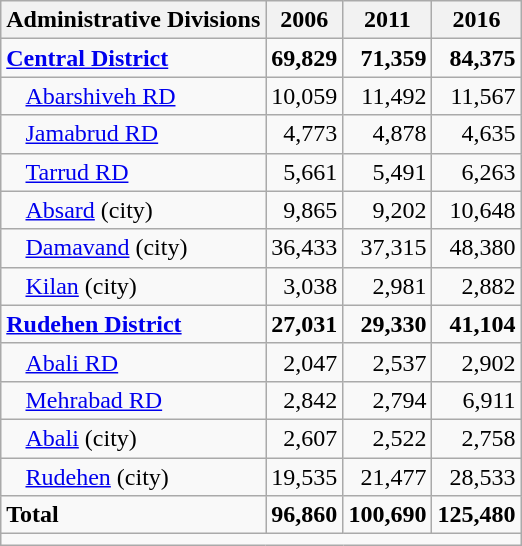<table class="wikitable">
<tr>
<th>Administrative Divisions</th>
<th>2006</th>
<th>2011</th>
<th>2016</th>
</tr>
<tr>
<td><strong><a href='#'>Central District</a></strong></td>
<td style="text-align: right;"><strong>69,829</strong></td>
<td style="text-align: right;"><strong>71,359</strong></td>
<td style="text-align: right;"><strong>84,375</strong></td>
</tr>
<tr>
<td style="padding-left: 1em;"><a href='#'>Abarshiveh RD</a></td>
<td style="text-align: right;">10,059</td>
<td style="text-align: right;">11,492</td>
<td style="text-align: right;">11,567</td>
</tr>
<tr>
<td style="padding-left: 1em;"><a href='#'>Jamabrud RD</a></td>
<td style="text-align: right;">4,773</td>
<td style="text-align: right;">4,878</td>
<td style="text-align: right;">4,635</td>
</tr>
<tr>
<td style="padding-left: 1em;"><a href='#'>Tarrud RD</a></td>
<td style="text-align: right;">5,661</td>
<td style="text-align: right;">5,491</td>
<td style="text-align: right;">6,263</td>
</tr>
<tr>
<td style="padding-left: 1em;"><a href='#'>Absard</a> (city)</td>
<td style="text-align: right;">9,865</td>
<td style="text-align: right;">9,202</td>
<td style="text-align: right;">10,648</td>
</tr>
<tr>
<td style="padding-left: 1em;"><a href='#'>Damavand</a> (city)</td>
<td style="text-align: right;">36,433</td>
<td style="text-align: right;">37,315</td>
<td style="text-align: right;">48,380</td>
</tr>
<tr>
<td style="padding-left: 1em;"><a href='#'>Kilan</a> (city)</td>
<td style="text-align: right;">3,038</td>
<td style="text-align: right;">2,981</td>
<td style="text-align: right;">2,882</td>
</tr>
<tr>
<td><strong><a href='#'>Rudehen District</a></strong></td>
<td style="text-align: right;"><strong>27,031</strong></td>
<td style="text-align: right;"><strong>29,330</strong></td>
<td style="text-align: right;"><strong>41,104</strong></td>
</tr>
<tr>
<td style="padding-left: 1em;"><a href='#'>Abali RD</a></td>
<td style="text-align: right;">2,047</td>
<td style="text-align: right;">2,537</td>
<td style="text-align: right;">2,902</td>
</tr>
<tr>
<td style="padding-left: 1em;"><a href='#'>Mehrabad RD</a></td>
<td style="text-align: right;">2,842</td>
<td style="text-align: right;">2,794</td>
<td style="text-align: right;">6,911</td>
</tr>
<tr>
<td style="padding-left: 1em;"><a href='#'>Abali</a> (city)</td>
<td style="text-align: right;">2,607</td>
<td style="text-align: right;">2,522</td>
<td style="text-align: right;">2,758</td>
</tr>
<tr>
<td style="padding-left: 1em;"><a href='#'>Rudehen</a> (city)</td>
<td style="text-align: right;">19,535</td>
<td style="text-align: right;">21,477</td>
<td style="text-align: right;">28,533</td>
</tr>
<tr>
<td><strong>Total</strong></td>
<td style="text-align: right;"><strong>96,860</strong></td>
<td style="text-align: right;"><strong>100,690</strong></td>
<td style="text-align: right;"><strong>125,480</strong></td>
</tr>
<tr>
<td colspan=4></td>
</tr>
</table>
